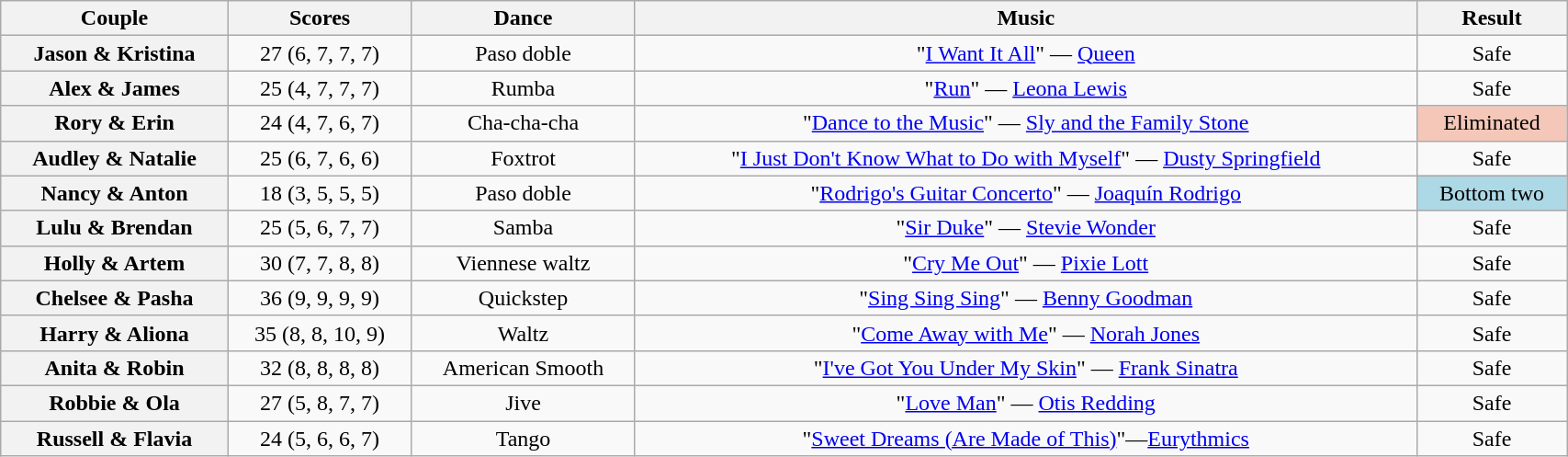<table class="wikitable sortable" style="text-align:center; width:90%">
<tr>
<th scope="col">Couple</th>
<th scope="col">Scores</th>
<th scope="col" class="unsortable">Dance</th>
<th scope="col" class="unsortable">Music</th>
<th scope="col" class="unsortable">Result</th>
</tr>
<tr>
<th scope="row">Jason & Kristina</th>
<td>27 (6, 7, 7, 7)</td>
<td>Paso doble</td>
<td>"<a href='#'>I Want It All</a>" — <a href='#'>Queen</a></td>
<td>Safe</td>
</tr>
<tr>
<th scope="row">Alex & James</th>
<td>25 (4, 7, 7, 7)</td>
<td>Rumba</td>
<td>"<a href='#'>Run</a>" — <a href='#'>Leona Lewis</a></td>
<td>Safe</td>
</tr>
<tr>
<th scope="row">Rory & Erin</th>
<td>24 (4, 7, 6, 7)</td>
<td>Cha-cha-cha</td>
<td>"<a href='#'>Dance to the Music</a>" — <a href='#'>Sly and the Family Stone</a></td>
<td bgcolor="f4c7b8">Eliminated</td>
</tr>
<tr>
<th scope="row">Audley & Natalie</th>
<td>25 (6, 7, 6, 6)</td>
<td>Foxtrot</td>
<td>"<a href='#'>I Just Don't Know What to Do with Myself</a>" — <a href='#'>Dusty Springfield</a></td>
<td>Safe</td>
</tr>
<tr>
<th scope="row">Nancy & Anton</th>
<td>18 (3, 5, 5, 5)</td>
<td>Paso doble</td>
<td>"<a href='#'>Rodrigo's Guitar Concerto</a>" — <a href='#'>Joaquín Rodrigo</a></td>
<td bgcolor="lightblue">Bottom two</td>
</tr>
<tr>
<th scope="row">Lulu & Brendan</th>
<td>25 (5, 6, 7, 7)</td>
<td>Samba</td>
<td>"<a href='#'>Sir Duke</a>" — <a href='#'>Stevie Wonder</a></td>
<td>Safe</td>
</tr>
<tr>
<th scope="row">Holly & Artem</th>
<td>30 (7, 7, 8, 8)</td>
<td>Viennese waltz</td>
<td>"<a href='#'>Cry Me Out</a>" — <a href='#'>Pixie Lott</a></td>
<td>Safe</td>
</tr>
<tr>
<th scope="row">Chelsee & Pasha</th>
<td>36 (9, 9, 9, 9)</td>
<td>Quickstep</td>
<td>"<a href='#'>Sing Sing Sing</a>" — <a href='#'>Benny Goodman</a></td>
<td>Safe</td>
</tr>
<tr>
<th scope="row">Harry & Aliona</th>
<td>35 (8, 8, 10, 9)</td>
<td>Waltz</td>
<td>"<a href='#'>Come Away with Me</a>" — <a href='#'>Norah Jones</a></td>
<td>Safe</td>
</tr>
<tr>
<th scope="row">Anita & Robin</th>
<td>32 (8, 8, 8, 8)</td>
<td>American Smooth</td>
<td>"<a href='#'>I've Got You Under My Skin</a>" — <a href='#'>Frank Sinatra</a></td>
<td>Safe</td>
</tr>
<tr>
<th scope="row">Robbie & Ola</th>
<td>27 (5, 8, 7, 7)</td>
<td>Jive</td>
<td>"<a href='#'>Love Man</a>" — <a href='#'>Otis Redding</a></td>
<td>Safe</td>
</tr>
<tr>
<th scope="row">Russell & Flavia</th>
<td>24 (5, 6, 6, 7)</td>
<td>Tango</td>
<td>"<a href='#'>Sweet Dreams (Are Made of This)</a>"—<a href='#'>Eurythmics</a></td>
<td>Safe</td>
</tr>
</table>
